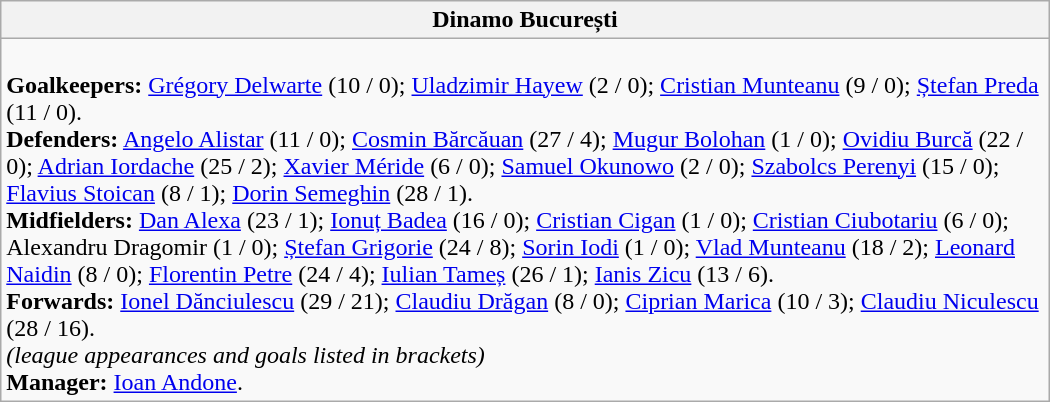<table class="wikitable" style="width:700px">
<tr>
<th>Dinamo București</th>
</tr>
<tr>
<td><br><strong>Goalkeepers:</strong> <a href='#'>Grégory Delwarte</a>  (10 / 0); <a href='#'>Uladzimir Hayew</a>  (2 / 0); <a href='#'>Cristian Munteanu</a> (9 / 0); <a href='#'>Ștefan Preda</a> (11 / 0).<br>
<strong>Defenders:</strong> <a href='#'>Angelo Alistar</a> (11 / 0); <a href='#'>Cosmin Bărcăuan</a> (27 / 4); <a href='#'>Mugur Bolohan</a> (1 / 0); <a href='#'>Ovidiu Burcă</a> (22 / 0); <a href='#'>Adrian Iordache</a> (25 / 2); <a href='#'>Xavier Méride</a>  (6 / 0); <a href='#'>Samuel Okunowo</a>  (2 / 0); <a href='#'>Szabolcs Perenyi</a> (15 / 0); <a href='#'>Flavius Stoican</a> (8 / 1); <a href='#'>Dorin Semeghin</a> (28 / 1).<br>
<strong>Midfielders:</strong>  <a href='#'>Dan Alexa</a> (23 / 1); <a href='#'>Ionuț Badea</a> (16 / 0); <a href='#'>Cristian Cigan</a> (1 / 0); <a href='#'>Cristian Ciubotariu</a> (6 / 0); Alexandru Dragomir (1 / 0); <a href='#'>Ștefan Grigorie</a> (24 / 8); <a href='#'>Sorin Iodi</a> (1 / 0); <a href='#'>Vlad Munteanu</a> (18 / 2); <a href='#'>Leonard Naidin</a> (8 / 0); <a href='#'>Florentin Petre</a> (24 / 4); <a href='#'>Iulian Tameș</a> (26 / 1); <a href='#'>Ianis Zicu</a> (13 / 6).<br>
<strong>Forwards:</strong> <a href='#'>Ionel Dănciulescu</a> (29 / 21); <a href='#'>Claudiu Drăgan</a> (8 / 0); <a href='#'>Ciprian Marica</a> (10 / 3); <a href='#'>Claudiu Niculescu</a> (28 / 16).
<br><em>(league appearances and goals listed in brackets)</em><br><strong>Manager:</strong> <a href='#'>Ioan Andone</a>.</td>
</tr>
</table>
